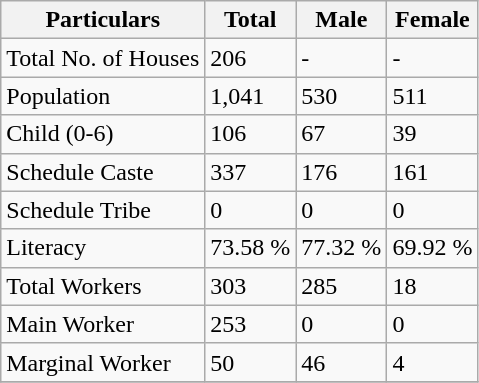<table class="wikitable sortable">
<tr>
<th>Particulars</th>
<th>Total</th>
<th>Male</th>
<th>Female</th>
</tr>
<tr>
<td>Total No. of Houses</td>
<td>206</td>
<td>-</td>
<td>-</td>
</tr>
<tr>
<td>Population</td>
<td>1,041</td>
<td>530</td>
<td>511</td>
</tr>
<tr>
<td>Child (0-6)</td>
<td>106</td>
<td>67</td>
<td>39</td>
</tr>
<tr>
<td>Schedule Caste</td>
<td>337</td>
<td>176</td>
<td>161</td>
</tr>
<tr>
<td>Schedule Tribe</td>
<td>0</td>
<td>0</td>
<td>0</td>
</tr>
<tr>
<td>Literacy</td>
<td>73.58 %</td>
<td>77.32 %</td>
<td>69.92 %</td>
</tr>
<tr>
<td>Total Workers</td>
<td>303</td>
<td>285</td>
<td>18</td>
</tr>
<tr>
<td>Main Worker</td>
<td>253</td>
<td>0</td>
<td>0</td>
</tr>
<tr>
<td>Marginal Worker</td>
<td>50</td>
<td>46</td>
<td>4</td>
</tr>
<tr>
</tr>
</table>
